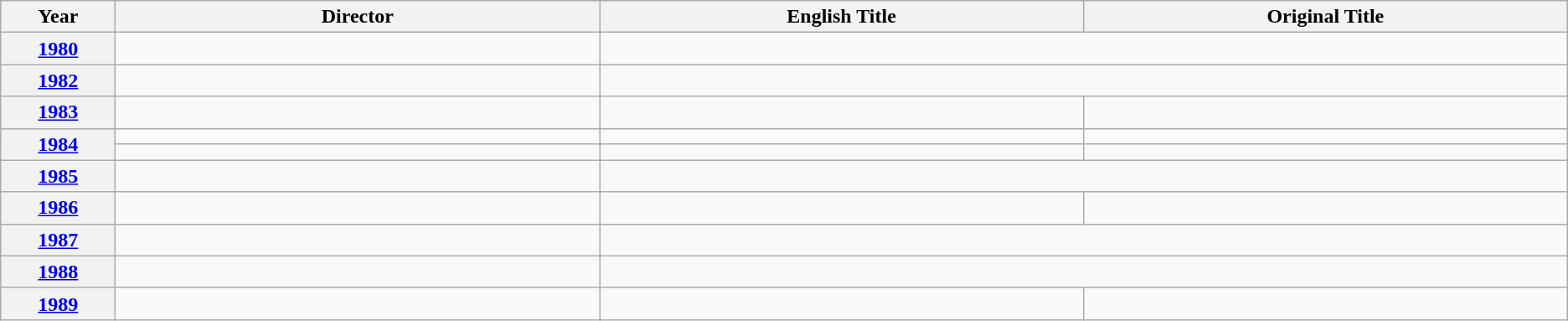<table class="wikitable unsortable">
<tr>
<th scope="col" style="width:2%;">Year</th>
<th scope="col" style="width:10%;">Director</th>
<th scope="col" style="width:10%;">English Title</th>
<th scope="col" style="width:10%;">Original Title</th>
</tr>
<tr>
<th style="text-align:center;"><a href='#'>1980</a></th>
<td> </td>
<td colspan="2"></td>
</tr>
<tr>
<th style="text-align:center;"><a href='#'>1982</a></th>
<td> </td>
<td colspan="2"></td>
</tr>
<tr>
<th style="text-align:center;"><a href='#'>1983</a></th>
<td> </td>
<td></td>
<td></td>
</tr>
<tr>
<th rowspan="2" style="text-align:center;"><a href='#'>1984</a></th>
<td> </td>
<td></td>
<td></td>
</tr>
<tr>
<td> </td>
<td></td>
<td></td>
</tr>
<tr>
<th style="text-align:center;"><a href='#'>1985</a></th>
<td> </td>
<td colspan="2"></td>
</tr>
<tr>
<th style="text-align:center;"><a href='#'>1986</a></th>
<td>  </td>
<td></td>
<td></td>
</tr>
<tr>
<th style="text-align:center;"><a href='#'>1987</a></th>
<td> </td>
<td colspan="2"></td>
</tr>
<tr>
<th style="text-align:center;"><a href='#'>1988</a></th>
<td> </td>
<td colspan="2"></td>
</tr>
<tr>
<th style="text-align:center;"><a href='#'>1989</a></th>
<td> </td>
<td></td>
<td></td>
</tr>
</table>
